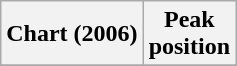<table class="wikitable sortable">
<tr>
<th align="left">Chart (2006)</th>
<th align="center">Peak<br>position</th>
</tr>
<tr>
</tr>
</table>
